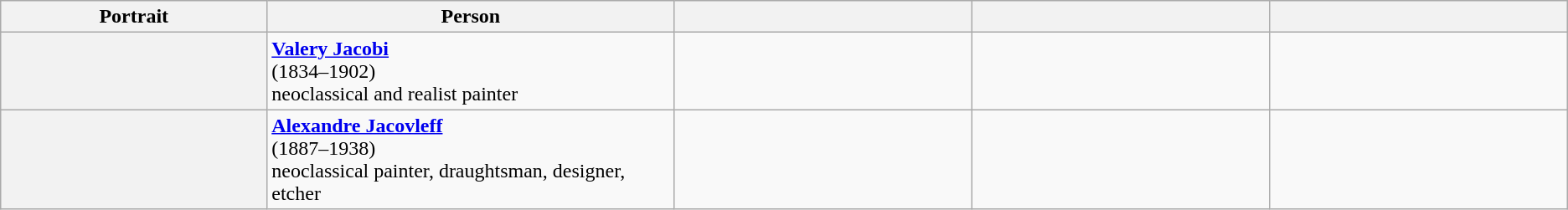<table class="wikitable">
<tr ">
<th scope="col" style="width:17%;">Portrait</th>
<th scope="col" style="width:26%;">Person</th>
<th scope="col" style="width:19%;"></th>
<th scope="col" style="width:19%;"></th>
<th scope="col" style="width:19%;"></th>
</tr>
<tr>
<th scope="row" style="text-align:center;"></th>
<td><strong><a href='#'>Valery Jacobi</a></strong><br>(1834–1902)<br>neoclassical and realist painter</td>
<td></td>
<td></td>
<td></td>
</tr>
<tr>
<th scope="row" style="text-align:center;"></th>
<td><strong><a href='#'>Alexandre Jacovleff</a></strong><br>(1887–1938)<br>neoclassical painter, draughtsman, designer, etcher<br></td>
<td></td>
<td></td>
<td></td>
</tr>
</table>
